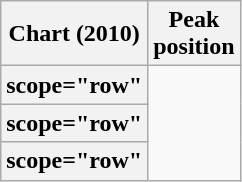<table class="wikitable sortable plainrowheaders">
<tr>
<th>Chart (2010)</th>
<th>Peak<br>position</th>
</tr>
<tr>
<th>scope="row" </th>
</tr>
<tr>
<th>scope="row" </th>
</tr>
<tr>
<th>scope="row" </th>
</tr>
</table>
